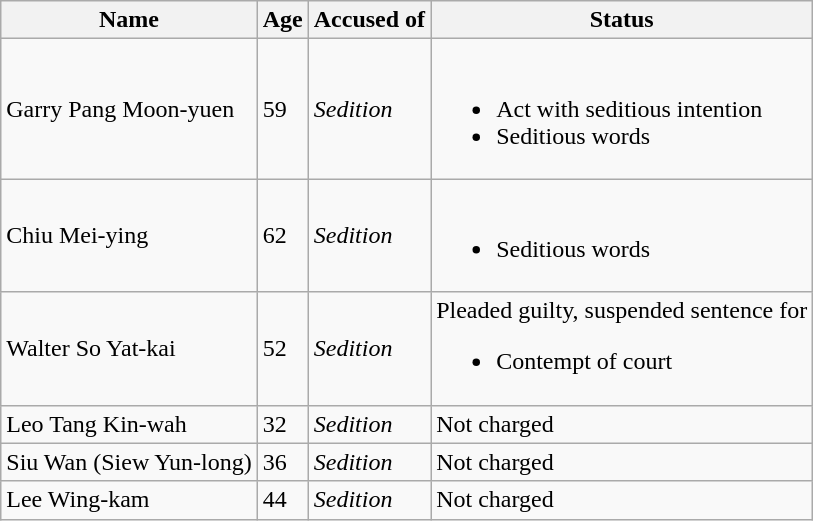<table class="wikitable">
<tr>
<th>Name</th>
<th>Age</th>
<th>Accused of</th>
<th>Status</th>
</tr>
<tr>
<td>Garry Pang Moon-yuen</td>
<td>59</td>
<td><em>Sedition</em></td>
<td><br><ul><li>Act with seditious intention</li><li>Seditious words</li></ul></td>
</tr>
<tr>
<td>Chiu Mei-ying</td>
<td>62</td>
<td><em>Sedition</em></td>
<td><br><ul><li>Seditious words</li></ul></td>
</tr>
<tr>
<td>Walter So Yat-kai</td>
<td>52</td>
<td><em>Sedition</em></td>
<td>Pleaded guilty, suspended sentence for<br><ul><li>Contempt of court</li></ul></td>
</tr>
<tr>
<td>Leo Tang Kin-wah</td>
<td>32</td>
<td><em>Sedition</em></td>
<td>Not charged</td>
</tr>
<tr>
<td>Siu Wan (Siew Yun-long)</td>
<td>36</td>
<td><em>Sedition</em></td>
<td>Not charged</td>
</tr>
<tr>
<td>Lee Wing-kam</td>
<td>44</td>
<td><em>Sedition</em></td>
<td>Not charged</td>
</tr>
</table>
